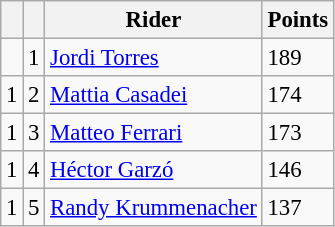<table class="wikitable" style="font-size: 95%;">
<tr>
<th></th>
<th></th>
<th>Rider</th>
<th>Points</th>
</tr>
<tr>
<td></td>
<td align=center>1</td>
<td> <a href='#'>Jordi Torres</a></td>
<td align=left>189</td>
</tr>
<tr>
<td> 1</td>
<td align=center>2</td>
<td> <a href='#'>Mattia Casadei</a></td>
<td align=left>174</td>
</tr>
<tr>
<td> 1</td>
<td align=center>3</td>
<td> <a href='#'>Matteo Ferrari</a></td>
<td align=left>173</td>
</tr>
<tr>
<td> 1</td>
<td align=center>4</td>
<td> <a href='#'>Héctor Garzó</a></td>
<td align=left>146</td>
</tr>
<tr>
<td> 1</td>
<td align=center>5</td>
<td> <a href='#'>Randy Krummenacher</a></td>
<td align=left>137</td>
</tr>
</table>
